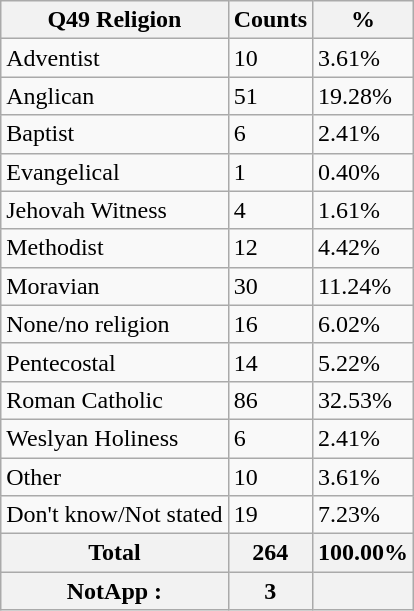<table class="wikitable sortable">
<tr>
<th>Q49 Religion</th>
<th>Counts</th>
<th>%</th>
</tr>
<tr>
<td>Adventist</td>
<td>10</td>
<td>3.61%</td>
</tr>
<tr>
<td>Anglican</td>
<td>51</td>
<td>19.28%</td>
</tr>
<tr>
<td>Baptist</td>
<td>6</td>
<td>2.41%</td>
</tr>
<tr>
<td>Evangelical</td>
<td>1</td>
<td>0.40%</td>
</tr>
<tr>
<td>Jehovah Witness</td>
<td>4</td>
<td>1.61%</td>
</tr>
<tr>
<td>Methodist</td>
<td>12</td>
<td>4.42%</td>
</tr>
<tr>
<td>Moravian</td>
<td>30</td>
<td>11.24%</td>
</tr>
<tr>
<td>None/no religion</td>
<td>16</td>
<td>6.02%</td>
</tr>
<tr>
<td>Pentecostal</td>
<td>14</td>
<td>5.22%</td>
</tr>
<tr>
<td>Roman Catholic</td>
<td>86</td>
<td>32.53%</td>
</tr>
<tr>
<td>Weslyan Holiness</td>
<td>6</td>
<td>2.41%</td>
</tr>
<tr>
<td>Other</td>
<td>10</td>
<td>3.61%</td>
</tr>
<tr>
<td>Don't know/Not stated</td>
<td>19</td>
<td>7.23%</td>
</tr>
<tr>
<th>Total</th>
<th>264</th>
<th>100.00%</th>
</tr>
<tr>
<th>NotApp :</th>
<th>3</th>
<th></th>
</tr>
</table>
